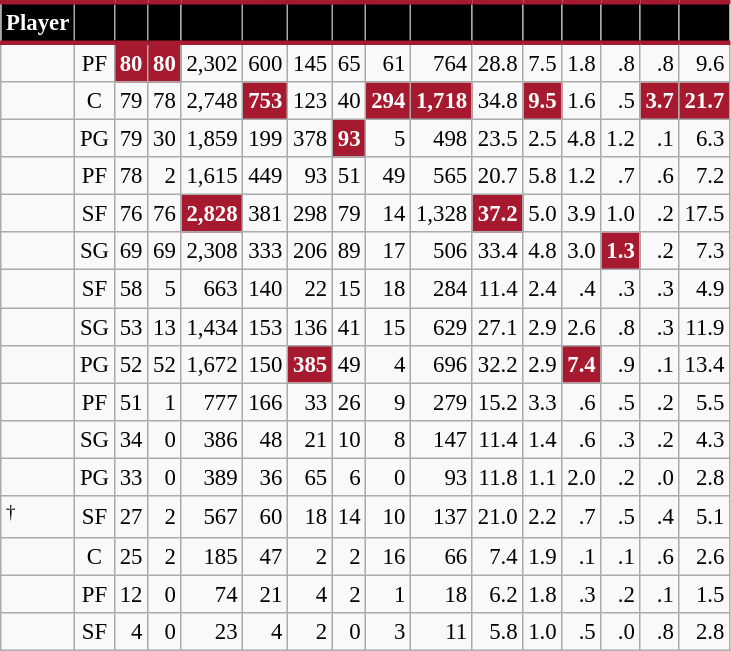<table class="wikitable sortable" style="font-size: 95%; text-align:right;">
<tr>
<th style="background:#010101; color:#FFFFFF; border-top:#A6192E 3px solid; border-bottom:#A6192E 3px solid;">Player</th>
<th style="background:#010101; color:#FFFFFF; border-top:#A6192E 3px solid; border-bottom:#A6192E 3px solid;"></th>
<th style="background:#010101; color:#FFFFFF; border-top:#A6192E 3px solid; border-bottom:#A6192E 3px solid;"></th>
<th style="background:#010101; color:#FFFFFF; border-top:#A6192E 3px solid; border-bottom:#A6192E 3px solid;"></th>
<th style="background:#010101; color:#FFFFFF; border-top:#A6192E 3px solid; border-bottom:#A6192E 3px solid;"></th>
<th style="background:#010101; color:#FFFFFF; border-top:#A6192E 3px solid; border-bottom:#A6192E 3px solid;"></th>
<th style="background:#010101; color:#FFFFFF; border-top:#A6192E 3px solid; border-bottom:#A6192E 3px solid;"></th>
<th style="background:#010101; color:#FFFFFF; border-top:#A6192E 3px solid; border-bottom:#A6192E 3px solid;"></th>
<th style="background:#010101; color:#FFFFFF; border-top:#A6192E 3px solid; border-bottom:#A6192E 3px solid;"></th>
<th style="background:#010101; color:#FFFFFF; border-top:#A6192E 3px solid; border-bottom:#A6192E 3px solid;"></th>
<th style="background:#010101; color:#FFFFFF; border-top:#A6192E 3px solid; border-bottom:#A6192E 3px solid;"></th>
<th style="background:#010101; color:#FFFFFF; border-top:#A6192E 3px solid; border-bottom:#A6192E 3px solid;"></th>
<th style="background:#010101; color:#FFFFFF; border-top:#A6192E 3px solid; border-bottom:#A6192E 3px solid;"></th>
<th style="background:#010101; color:#FFFFFF; border-top:#A6192E 3px solid; border-bottom:#A6192E 3px solid;"></th>
<th style="background:#010101; color:#FFFFFF; border-top:#A6192E 3px solid; border-bottom:#A6192E 3px solid;"></th>
<th style="background:#010101; color:#FFFFFF; border-top:#A6192E 3px solid; border-bottom:#A6192E 3px solid;"></th>
</tr>
<tr>
<td style="text-align:left;"></td>
<td style="text-align:center;">PF</td>
<td style="background:#A6192E; color:#FFFFFF;"><strong>80</strong></td>
<td style="background:#A6192E; color:#FFFFFF;"><strong>80</strong></td>
<td>2,302</td>
<td>600</td>
<td>145</td>
<td>65</td>
<td>61</td>
<td>764</td>
<td>28.8</td>
<td>7.5</td>
<td>1.8</td>
<td>.8</td>
<td>.8</td>
<td>9.6</td>
</tr>
<tr>
<td style="text-align:left;"></td>
<td style="text-align:center;">C</td>
<td>79</td>
<td>78</td>
<td>2,748</td>
<td style="background:#A6192E; color:#FFFFFF;"><strong>753</strong></td>
<td>123</td>
<td>40</td>
<td style="background:#A6192E; color:#FFFFFF;"><strong>294</strong></td>
<td style="background:#A6192E; color:#FFFFFF;"><strong>1,718</strong></td>
<td>34.8</td>
<td style="background:#A6192E; color:#FFFFFF;"><strong>9.5</strong></td>
<td>1.6</td>
<td>.5</td>
<td style="background:#A6192E; color:#FFFFFF;"><strong>3.7</strong></td>
<td style="background:#A6192E; color:#FFFFFF;"><strong>21.7</strong></td>
</tr>
<tr>
<td style="text-align:left;"></td>
<td style="text-align:center;">PG</td>
<td>79</td>
<td>30</td>
<td>1,859</td>
<td>199</td>
<td>378</td>
<td style="background:#A6192E; color:#FFFFFF;"><strong>93</strong></td>
<td>5</td>
<td>498</td>
<td>23.5</td>
<td>2.5</td>
<td>4.8</td>
<td>1.2</td>
<td>.1</td>
<td>6.3</td>
</tr>
<tr>
<td style="text-align:left;"></td>
<td style="text-align:center;">PF</td>
<td>78</td>
<td>2</td>
<td>1,615</td>
<td>449</td>
<td>93</td>
<td>51</td>
<td>49</td>
<td>565</td>
<td>20.7</td>
<td>5.8</td>
<td>1.2</td>
<td>.7</td>
<td>.6</td>
<td>7.2</td>
</tr>
<tr>
<td style="text-align:left;"></td>
<td style="text-align:center;">SF</td>
<td>76</td>
<td>76</td>
<td style="background:#A6192E; color:#FFFFFF;"><strong>2,828</strong></td>
<td>381</td>
<td>298</td>
<td>79</td>
<td>14</td>
<td>1,328</td>
<td style="background:#A6192E; color:#FFFFFF;"><strong>37.2</strong></td>
<td>5.0</td>
<td>3.9</td>
<td>1.0</td>
<td>.2</td>
<td>17.5</td>
</tr>
<tr>
<td style="text-align:left;"></td>
<td style="text-align:center;">SG</td>
<td>69</td>
<td>69</td>
<td>2,308</td>
<td>333</td>
<td>206</td>
<td>89</td>
<td>17</td>
<td>506</td>
<td>33.4</td>
<td>4.8</td>
<td>3.0</td>
<td style="background:#A6192E; color:#FFFFFF;"><strong>1.3</strong></td>
<td>.2</td>
<td>7.3</td>
</tr>
<tr>
<td style="text-align:left;"></td>
<td style="text-align:center;">SF</td>
<td>58</td>
<td>5</td>
<td>663</td>
<td>140</td>
<td>22</td>
<td>15</td>
<td>18</td>
<td>284</td>
<td>11.4</td>
<td>2.4</td>
<td>.4</td>
<td>.3</td>
<td>.3</td>
<td>4.9</td>
</tr>
<tr>
<td style="text-align:left;"></td>
<td style="text-align:center;">SG</td>
<td>53</td>
<td>13</td>
<td>1,434</td>
<td>153</td>
<td>136</td>
<td>41</td>
<td>15</td>
<td>629</td>
<td>27.1</td>
<td>2.9</td>
<td>2.6</td>
<td>.8</td>
<td>.3</td>
<td>11.9</td>
</tr>
<tr>
<td style="text-align:left;"></td>
<td style="text-align:center;">PG</td>
<td>52</td>
<td>52</td>
<td>1,672</td>
<td>150</td>
<td style="background:#A6192E; color:#FFFFFF;"><strong>385</strong></td>
<td>49</td>
<td>4</td>
<td>696</td>
<td>32.2</td>
<td>2.9</td>
<td style="background:#A6192E; color:#FFFFFF;"><strong>7.4</strong></td>
<td>.9</td>
<td>.1</td>
<td>13.4</td>
</tr>
<tr>
<td style="text-align:left;"></td>
<td style="text-align:center;">PF</td>
<td>51</td>
<td>1</td>
<td>777</td>
<td>166</td>
<td>33</td>
<td>26</td>
<td>9</td>
<td>279</td>
<td>15.2</td>
<td>3.3</td>
<td>.6</td>
<td>.5</td>
<td>.2</td>
<td>5.5</td>
</tr>
<tr>
<td style="text-align:left;"></td>
<td style="text-align:center;">SG</td>
<td>34</td>
<td>0</td>
<td>386</td>
<td>48</td>
<td>21</td>
<td>10</td>
<td>8</td>
<td>147</td>
<td>11.4</td>
<td>1.4</td>
<td>.6</td>
<td>.3</td>
<td>.2</td>
<td>4.3</td>
</tr>
<tr>
<td style="text-align:left;"></td>
<td style="text-align:center;">PG</td>
<td>33</td>
<td>0</td>
<td>389</td>
<td>36</td>
<td>65</td>
<td>6</td>
<td>0</td>
<td>93</td>
<td>11.8</td>
<td>1.1</td>
<td>2.0</td>
<td>.2</td>
<td>.0</td>
<td>2.8</td>
</tr>
<tr>
<td style="text-align:left;"><sup>†</sup></td>
<td style="text-align:center;">SF</td>
<td>27</td>
<td>2</td>
<td>567</td>
<td>60</td>
<td>18</td>
<td>14</td>
<td>10</td>
<td>137</td>
<td>21.0</td>
<td>2.2</td>
<td>.7</td>
<td>.5</td>
<td>.4</td>
<td>5.1</td>
</tr>
<tr>
<td style="text-align:left;"></td>
<td style="text-align:center;">C</td>
<td>25</td>
<td>2</td>
<td>185</td>
<td>47</td>
<td>2</td>
<td>2</td>
<td>16</td>
<td>66</td>
<td>7.4</td>
<td>1.9</td>
<td>.1</td>
<td>.1</td>
<td>.6</td>
<td>2.6</td>
</tr>
<tr>
<td style="text-align:left;"></td>
<td style="text-align:center;">PF</td>
<td>12</td>
<td>0</td>
<td>74</td>
<td>21</td>
<td>4</td>
<td>2</td>
<td>1</td>
<td>18</td>
<td>6.2</td>
<td>1.8</td>
<td>.3</td>
<td>.2</td>
<td>.1</td>
<td>1.5</td>
</tr>
<tr>
<td style="text-align:left;"></td>
<td style="text-align:center;">SF</td>
<td>4</td>
<td>0</td>
<td>23</td>
<td>4</td>
<td>2</td>
<td>0</td>
<td>3</td>
<td>11</td>
<td>5.8</td>
<td>1.0</td>
<td>.5</td>
<td>.0</td>
<td>.8</td>
<td>2.8</td>
</tr>
</table>
